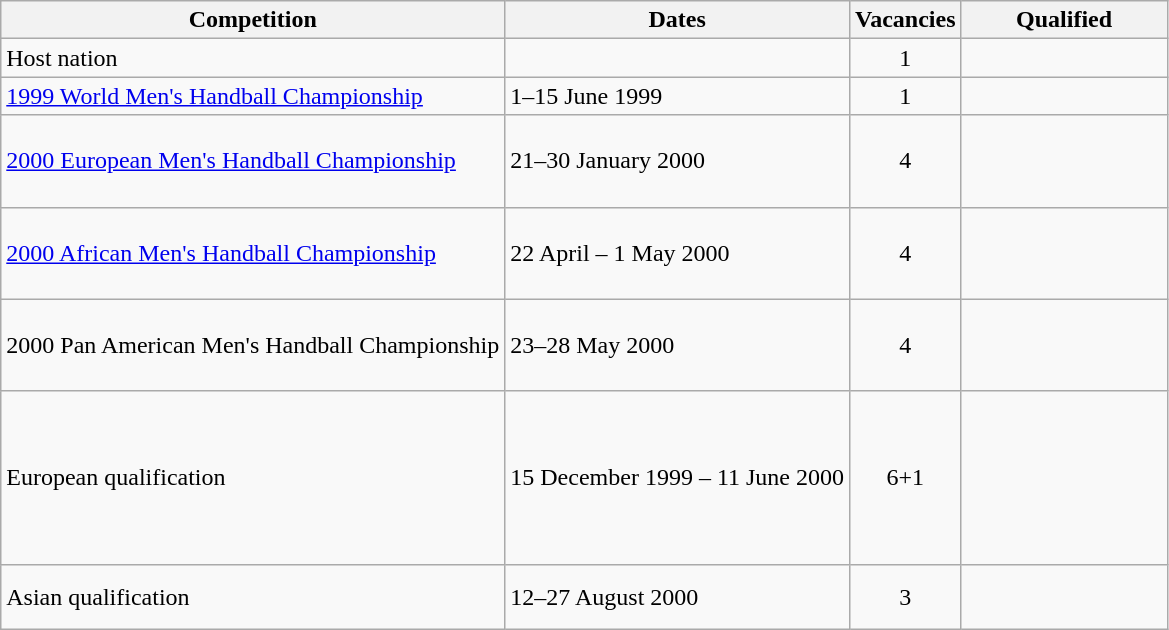<table class="wikitable">
<tr>
<th>Competition</th>
<th>Dates</th>
<th>Vacancies</th>
<th width="130px">Qualified</th>
</tr>
<tr>
<td>Host nation</td>
<td></td>
<td style="text-align:center;">1</td>
<td></td>
</tr>
<tr>
<td><a href='#'>1999 World Men's Handball Championship</a></td>
<td>1–15 June 1999</td>
<td style="text-align:center;">1</td>
<td></td>
</tr>
<tr>
<td><a href='#'>2000 European Men's Handball Championship</a></td>
<td>21–30 January 2000</td>
<td style="text-align:center;">4</td>
<td><br><br><br></td>
</tr>
<tr>
<td><a href='#'>2000 African Men's Handball Championship</a></td>
<td>22 April – 1 May 2000</td>
<td style="text-align:center;">4</td>
<td><br><br><br></td>
</tr>
<tr>
<td>2000 Pan American Men's Handball Championship</td>
<td>23–28 May 2000</td>
<td style="text-align:center;">4</td>
<td><br><br><br></td>
</tr>
<tr>
<td>European qualification</td>
<td>15 December 1999 – 11 June 2000</td>
<td style="text-align:center;">6+1</td>
<td><br><br><br><br><br><br></td>
</tr>
<tr>
<td>Asian qualification</td>
<td>12–27 August 2000</td>
<td style="text-align:center;">3</td>
<td><br><br></td>
</tr>
</table>
